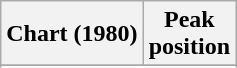<table class="wikitable sortable plainrowheaders">
<tr>
<th>Chart (1980)</th>
<th>Peak<br>position</th>
</tr>
<tr>
</tr>
<tr>
</tr>
</table>
